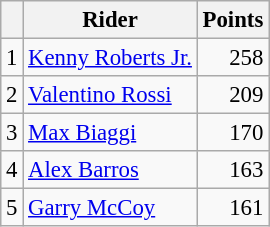<table class="wikitable" style="font-size: 95%;">
<tr>
<th></th>
<th>Rider</th>
<th>Points</th>
</tr>
<tr>
<td align=center>1</td>
<td> <a href='#'>Kenny Roberts Jr.</a></td>
<td align=right>258</td>
</tr>
<tr>
<td align=center>2</td>
<td> <a href='#'>Valentino Rossi</a></td>
<td align=right>209</td>
</tr>
<tr>
<td align=center>3</td>
<td> <a href='#'>Max Biaggi</a></td>
<td align=right>170</td>
</tr>
<tr>
<td align=center>4</td>
<td> <a href='#'>Alex Barros</a></td>
<td align=right>163</td>
</tr>
<tr>
<td align=center>5</td>
<td> <a href='#'>Garry McCoy</a></td>
<td align=right>161</td>
</tr>
</table>
